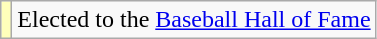<table class="wikitable plainrowheaders">
<tr>
<th scope="row" style="background:#ffb;"></th>
<td>Elected to the <a href='#'>Baseball Hall of Fame</a></td>
</tr>
</table>
